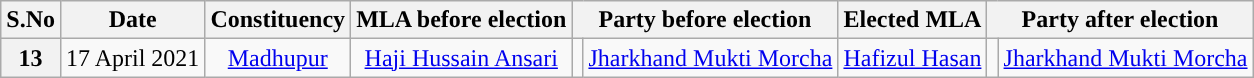<table class="wikitable sortable" style="text-align:center;">
<tr>
<th>S.No</th>
<th>Date</th>
<th>Constituency</th>
<th>MLA before election</th>
<th colspan="2">Party before election</th>
<th>Elected MLA</th>
<th colspan="2">Party after election</th>
</tr>
<tr>
<th>13</th>
<td>17 April 2021</td>
<td><a href='#'>Madhupur</a></td>
<td><a href='#'>Haji Hussain Ansari</a></td>
<td></td>
<td><a href='#'>Jharkhand Mukti Morcha</a></td>
<td><a href='#'>Hafizul Hasan</a></td>
<td></td>
<td><a href='#'>Jharkhand Mukti Morcha</a></td>
</tr>
</table>
